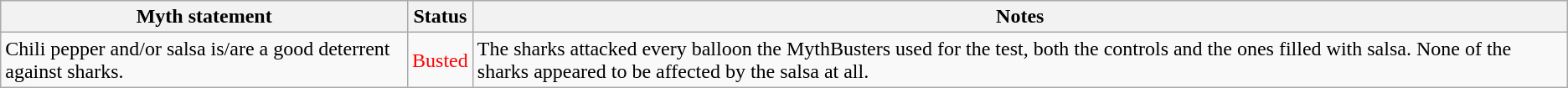<table class="wikitable plainrowheaders">
<tr>
<th>Myth statement</th>
<th>Status</th>
<th>Notes</th>
</tr>
<tr>
<td>Chili pepper and/or salsa is/are a good deterrent against sharks.</td>
<td style="color:red">Busted</td>
<td>The sharks attacked every balloon the MythBusters used for the test, both the controls and the ones filled with salsa. None of the sharks appeared to be affected by the salsa at all.</td>
</tr>
</table>
